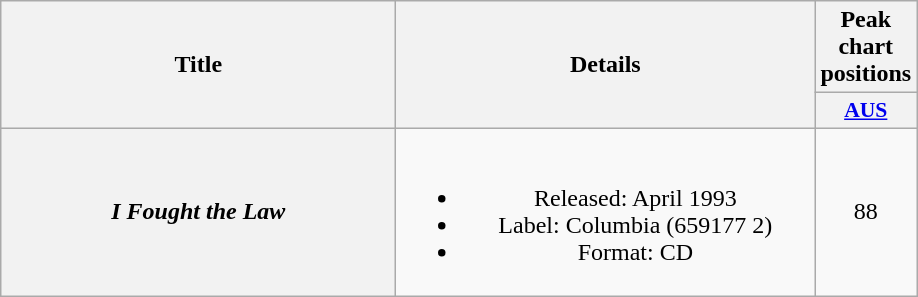<table class="wikitable plainrowheaders" style="text-align:center;" border="1">
<tr>
<th scope="col" rowspan="2" style="width:16em;">Title</th>
<th scope="col" rowspan="2" style="width:17em;">Details</th>
<th scope="col" colspan="1">Peak chart positions</th>
</tr>
<tr>
<th scope="col" style="width:3em;font-size:90%;"><a href='#'>AUS</a><br></th>
</tr>
<tr>
<th scope="row"><em>I Fought the Law</em></th>
<td><br><ul><li>Released: April 1993</li><li>Label: Columbia (659177 2)</li><li>Format: CD</li></ul></td>
<td>88</td>
</tr>
</table>
